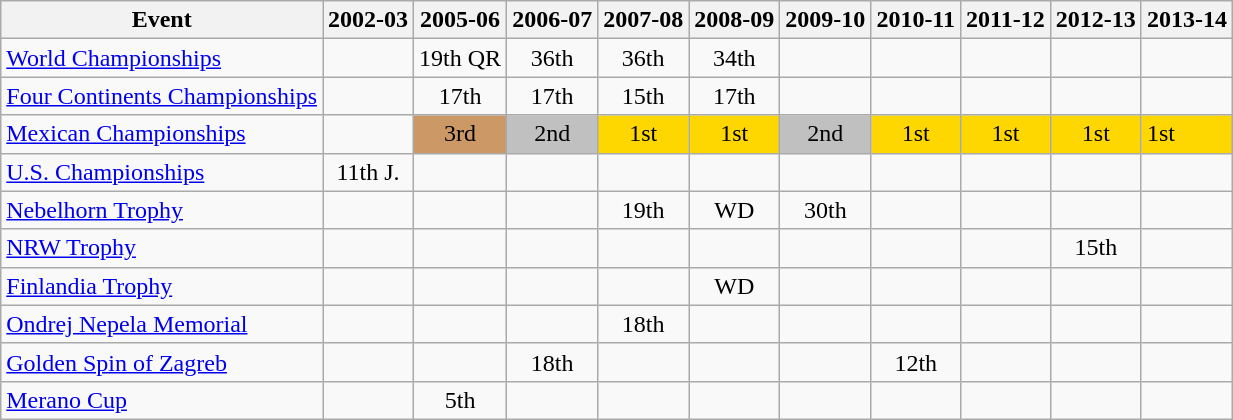<table class="wikitable">
<tr>
<th>Event</th>
<th>2002-03</th>
<th>2005-06</th>
<th>2006-07</th>
<th>2007-08</th>
<th>2008-09</th>
<th>2009-10</th>
<th>2010-11</th>
<th>2011-12</th>
<th>2012-13</th>
<th>2013-14</th>
</tr>
<tr>
<td><a href='#'>World Championships</a></td>
<td></td>
<td align="center">19th QR</td>
<td align="center">36th</td>
<td align="center">36th</td>
<td align="center">34th</td>
<td></td>
<td></td>
<td></td>
<td></td>
<td></td>
</tr>
<tr>
<td><a href='#'>Four Continents Championships</a></td>
<td></td>
<td align="center">17th</td>
<td align="center">17th</td>
<td align="center">15th</td>
<td align="center">17th</td>
<td></td>
<td></td>
<td></td>
<td></td>
<td></td>
</tr>
<tr>
<td><a href='#'>Mexican Championships</a></td>
<td></td>
<td align="center" bgcolor="#CC9966">3rd</td>
<td align="center" bgcolor="silver">2nd</td>
<td align="center" bgcolor="gold">1st</td>
<td align="center" bgcolor="gold">1st</td>
<td align="center" bgcolor="silver">2nd</td>
<td align="center" bgcolor="gold">1st</td>
<td align="center" bgcolor="gold">1st</td>
<td align="center" bgcolor="gold">1st</td>
<td align"center" bgcolor="gold">1st</td>
</tr>
<tr>
<td><a href='#'>U.S. Championships</a></td>
<td align="center">11th J.</td>
<td></td>
<td></td>
<td></td>
<td></td>
<td></td>
<td></td>
<td></td>
<td></td>
<td></td>
</tr>
<tr>
<td><a href='#'>Nebelhorn Trophy</a></td>
<td></td>
<td></td>
<td></td>
<td align="center">19th</td>
<td align="center">WD</td>
<td align="center">30th</td>
<td></td>
<td></td>
<td></td>
<td></td>
</tr>
<tr>
<td><a href='#'>NRW Trophy</a></td>
<td></td>
<td></td>
<td></td>
<td></td>
<td></td>
<td></td>
<td></td>
<td></td>
<td align="center">15th</td>
<td></td>
</tr>
<tr>
<td><a href='#'>Finlandia Trophy</a></td>
<td></td>
<td></td>
<td></td>
<td></td>
<td align="center">WD</td>
<td></td>
<td></td>
<td></td>
<td></td>
<td></td>
</tr>
<tr>
<td><a href='#'>Ondrej Nepela Memorial</a></td>
<td></td>
<td></td>
<td></td>
<td align="center">18th</td>
<td></td>
<td></td>
<td></td>
<td></td>
<td></td>
<td></td>
</tr>
<tr>
<td><a href='#'>Golden Spin of Zagreb</a></td>
<td></td>
<td></td>
<td align="center">18th</td>
<td></td>
<td></td>
<td></td>
<td align="center">12th</td>
<td></td>
<td></td>
<td></td>
</tr>
<tr>
<td><a href='#'>Merano Cup</a></td>
<td></td>
<td align="center">5th</td>
<td></td>
<td></td>
<td></td>
<td></td>
<td></td>
<td></td>
<td></td>
<td></td>
</tr>
</table>
